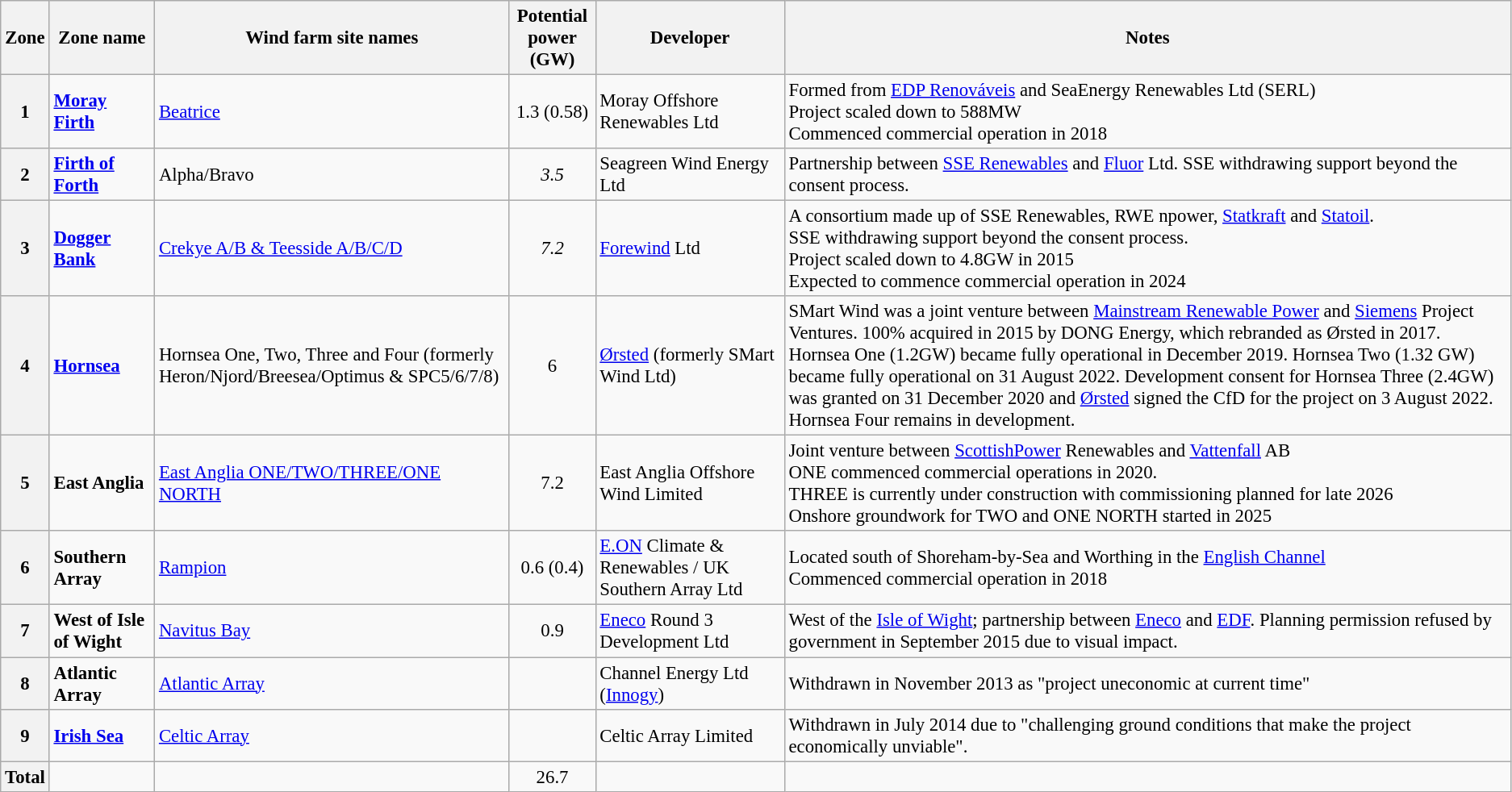<table class="wikitable collapsible sortable" style="font-size:95%;">
<tr>
<th>Zone</th>
<th>Zone name</th>
<th>Wind farm site names</th>
<th>Potential<br>power (GW)</th>
<th>Developer</th>
<th class="unsortable">Notes</th>
</tr>
<tr>
<th>1</th>
<td><strong><a href='#'>Moray Firth</a></strong></td>
<td><a href='#'>Beatrice</a></td>
<td style="text-align:center;">1.3 (0.58)</td>
<td>Moray Offshore Renewables Ltd</td>
<td>Formed from <a href='#'>EDP Renováveis</a> and SeaEnergy Renewables Ltd (SERL)<br>Project scaled down to 588MW<br>Commenced commercial operation in 2018</td>
</tr>
<tr>
<th>2</th>
<td><strong><a href='#'>Firth of Forth</a></strong></td>
<td>Alpha/Bravo</td>
<td style="text-align:center;"><em>3.5</em></td>
<td>Seagreen Wind Energy Ltd</td>
<td>Partnership between <a href='#'>SSE Renewables</a> and <a href='#'>Fluor</a> Ltd. SSE withdrawing support beyond the consent process.</td>
</tr>
<tr>
<th>3</th>
<td><strong><a href='#'>Dogger Bank</a></strong></td>
<td><a href='#'>Crekye A/B & Teesside A/B/C/D</a></td>
<td style="text-align:center;"><em>7.2</em></td>
<td><a href='#'>Forewind</a> Ltd</td>
<td>A consortium made up of SSE Renewables, RWE npower, <a href='#'>Statkraft</a> and <a href='#'>Statoil</a>.<br>SSE withdrawing support beyond the consent process.<br>Project scaled down to 4.8GW in 2015<br>Expected to commence commercial operation in 2024</td>
</tr>
<tr>
<th>4</th>
<td><strong><a href='#'>Hornsea</a></strong></td>
<td>Hornsea One, Two, Three and Four (formerly Heron/Njord/Breesea/Optimus & SPC5/6/7/8)</td>
<td style="text-align:center;">6</td>
<td><a href='#'>Ørsted</a> (formerly SMart Wind Ltd)</td>
<td>SMart Wind was a joint venture between <a href='#'>Mainstream Renewable Power</a> and <a href='#'>Siemens</a> Project Ventures. 100% acquired in 2015 by DONG Energy, which rebranded as Ørsted in 2017.<br>Hornsea One (1.2GW) became fully operational in December 2019. Hornsea Two (1.32 GW) became fully operational on 31 August 2022. Development consent for Hornsea Three (2.4GW) was granted on 31 December 2020 and <a href='#'>Ørsted</a> signed the CfD for the project on 3 August 2022. Hornsea Four remains in development.</td>
</tr>
<tr>
<th>5</th>
<td><strong>East Anglia</strong></td>
<td><a href='#'>East Anglia ONE/TWO/THREE/ONE NORTH</a></td>
<td style="text-align:center;">7.2</td>
<td>East Anglia Offshore Wind Limited</td>
<td>Joint venture between <a href='#'>ScottishPower</a> Renewables and <a href='#'>Vattenfall</a> AB<br>ONE commenced commercial operations in 2020.<br>THREE is currently under construction with commissioning planned for late 2026<br>Onshore groundwork for TWO and ONE NORTH started in 2025<br></td>
</tr>
<tr>
<th>6</th>
<td><strong>Southern Array</strong></td>
<td><a href='#'>Rampion</a></td>
<td style="text-align:center;">0.6 (0.4)</td>
<td><a href='#'>E.ON</a> Climate & Renewables / UK Southern Array Ltd</td>
<td>Located south of Shoreham-by-Sea and Worthing in the <a href='#'>English Channel</a><br>Commenced commercial operation in 2018</td>
</tr>
<tr>
<th>7</th>
<td><strong>West of Isle of Wight</strong></td>
<td><a href='#'>Navitus Bay</a></td>
<td style="text-align:center;">0.9</td>
<td><a href='#'>Eneco</a> Round 3 Development Ltd</td>
<td>West of the <a href='#'>Isle of Wight</a>; partnership between <a href='#'>Eneco</a> and <a href='#'>EDF</a>. Planning permission refused by government in September 2015 due to visual impact.</td>
</tr>
<tr>
<th>8</th>
<td><strong>Atlantic Array</strong></td>
<td><a href='#'>Atlantic Array</a></td>
<td style="text-align:center;"></td>
<td>Channel Energy Ltd (<a href='#'>Innogy</a>)</td>
<td>Withdrawn in November 2013 as "project uneconomic at current time"</td>
</tr>
<tr>
<th>9</th>
<td><strong><a href='#'>Irish Sea</a></strong></td>
<td><a href='#'>Celtic Array</a></td>
<td style="text-align:center;"></td>
<td>Celtic Array Limited</td>
<td>Withdrawn in July 2014 due to "challenging ground conditions that make the project economically unviable".</td>
</tr>
<tr class="sortbottom">
<th>Total</th>
<td></td>
<td></td>
<td style="text-align:center;">26.7</td>
<td></td>
<td></td>
</tr>
</table>
